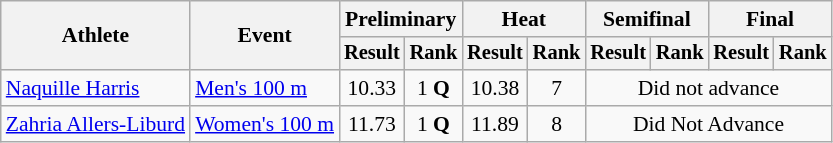<table class="wikitable" style="font-size:90%">
<tr>
<th rowspan="2">Athlete</th>
<th rowspan="2">Event</th>
<th colspan="2">Preliminary</th>
<th colspan="2">Heat</th>
<th colspan="2">Semifinal</th>
<th colspan="2">Final</th>
</tr>
<tr style="font-size:95%">
<th>Result</th>
<th>Rank</th>
<th>Result</th>
<th>Rank</th>
<th>Result</th>
<th>Rank</th>
<th>Result</th>
<th>Rank</th>
</tr>
<tr align=center>
<td align=left><a href='#'>Naquille Harris</a></td>
<td align=left><a href='#'>Men's 100 m</a></td>
<td>10.33</td>
<td>1 <strong>Q</strong></td>
<td>10.38</td>
<td>7</td>
<td colspan=4>Did not advance</td>
</tr>
<tr align=center>
<td align=left><a href='#'>Zahria Allers-Liburd</a></td>
<td align=left><a href='#'>Women's 100 m</a></td>
<td>11.73</td>
<td>1 <strong>Q</strong></td>
<td>11.89</td>
<td>8</td>
<td colspan=4>Did Not Advance</td>
</tr>
</table>
